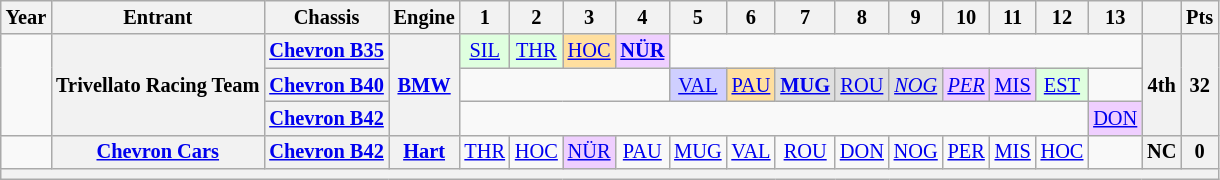<table class="wikitable" style="text-align:center; font-size:85%">
<tr>
<th>Year</th>
<th>Entrant</th>
<th>Chassis</th>
<th>Engine</th>
<th>1</th>
<th>2</th>
<th>3</th>
<th>4</th>
<th>5</th>
<th>6</th>
<th>7</th>
<th>8</th>
<th>9</th>
<th>10</th>
<th>11</th>
<th>12</th>
<th>13</th>
<th></th>
<th>Pts</th>
</tr>
<tr>
<td rowspan=3></td>
<th rowspan=3 nowrap>Trivellato Racing Team</th>
<th nowrap><a href='#'>Chevron B35</a></th>
<th rowspan=3><a href='#'>BMW</a></th>
<td style="background:#DFFFDF;"><a href='#'>SIL</a><br></td>
<td style="background:#DFFFDF;"><a href='#'>THR</a><br></td>
<td style="background:#FFDF9F;"><a href='#'>HOC</a><br><small></small></td>
<td style="background:#EFCFFF;"><strong><a href='#'>NÜR</a></strong><br></td>
<td colspan=9></td>
<th rowspan=3>4th</th>
<th rowspan=3>32</th>
</tr>
<tr>
<th nowrap><a href='#'>Chevron B40</a></th>
<td colspan=4></td>
<td style="background:#CFCFFF;"><a href='#'>VAL</a><br></td>
<td style="background:#FFDF9F;"><a href='#'>PAU</a><br></td>
<td style="background:#DFDFDF;"><strong><a href='#'>MUG</a></strong><br></td>
<td style="background:#DFDFDF;"><a href='#'>ROU</a><br></td>
<td style="background:#DFDFDF;"><em><a href='#'>NOG</a></em><br></td>
<td style="background:#EFCFFF;"><em><a href='#'>PER</a></em><br></td>
<td style="background:#EFCFFF;"><a href='#'>MIS</a><br></td>
<td style="background:#DFFFDF;"><a href='#'>EST</a><br></td>
<td></td>
</tr>
<tr>
<th nowrap><a href='#'>Chevron B42</a></th>
<td colspan=12></td>
<td style="background:#EFCFFF;"><a href='#'>DON</a><br></td>
</tr>
<tr>
<td></td>
<th nowrap><a href='#'>Chevron Cars</a></th>
<th nowrap><a href='#'>Chevron B42</a></th>
<th nowrap><a href='#'>Hart</a></th>
<td><a href='#'>THR</a></td>
<td><a href='#'>HOC</a></td>
<td style="background:#EFCFFF;"><a href='#'>NÜR</a><br></td>
<td><a href='#'>PAU</a></td>
<td><a href='#'>MUG</a></td>
<td><a href='#'>VAL</a></td>
<td><a href='#'>ROU</a></td>
<td><a href='#'>DON</a></td>
<td><a href='#'>NOG</a></td>
<td><a href='#'>PER</a></td>
<td><a href='#'>MIS</a></td>
<td><a href='#'>HOC</a></td>
<td></td>
<th>NC</th>
<th>0</th>
</tr>
<tr>
<th colspan="19"></th>
</tr>
</table>
